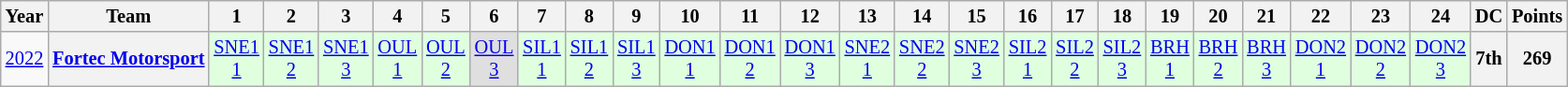<table class="wikitable" style="text-align:center; font-size:85%">
<tr>
<th>Year</th>
<th>Team</th>
<th>1</th>
<th>2</th>
<th>3</th>
<th>4</th>
<th>5</th>
<th>6</th>
<th>7</th>
<th>8</th>
<th>9</th>
<th>10</th>
<th>11</th>
<th>12</th>
<th>13</th>
<th>14</th>
<th>15</th>
<th>16</th>
<th>17</th>
<th>18</th>
<th>19</th>
<th>20</th>
<th>21</th>
<th>22</th>
<th>23</th>
<th>24</th>
<th>DC</th>
<th>Points</th>
</tr>
<tr>
<td><a href='#'>2022</a></td>
<th nowrap><a href='#'>Fortec Motorsport</a></th>
<td bgcolor="#dfffdf"><a href='#'>SNE1<br>1</a><br></td>
<td bgcolor="#dfffdf"><a href='#'>SNE1<br>2</a><br></td>
<td bgcolor="#dfffdf"><a href='#'>SNE1<br>3</a><br></td>
<td bgcolor="#dfffdf"><a href='#'>OUL<br>1</a><br></td>
<td bgcolor="#dfffdf"><a href='#'>OUL<br>2</a><br></td>
<td bgcolor="#dfdfdf"><a href='#'>OUL<br>3</a><br></td>
<td bgcolor="#dfffdf"><a href='#'>SIL1<br>1</a><br></td>
<td bgcolor="#dfffdf"><a href='#'>SIL1<br>2</a><br></td>
<td bgcolor="#dfffdf"><a href='#'>SIL1<br>3</a><br></td>
<td bgcolor="#dfffdf"><a href='#'>DON1<br>1</a><br></td>
<td bgcolor="#dfffdf"><a href='#'>DON1<br>2</a><br></td>
<td bgcolor="#dfffdf"><a href='#'>DON1<br>3</a><br></td>
<td bgcolor="#dfffdf"><a href='#'>SNE2<br>1</a><br></td>
<td bgcolor="#dfffdf"><a href='#'>SNE2<br>2</a><br></td>
<td bgcolor="#dfffdf"><a href='#'>SNE2<br>3</a><br></td>
<td bgcolor="#dfffdf"><a href='#'>SIL2<br>1</a><br></td>
<td bgcolor="#dfffdf"><a href='#'>SIL2<br>2</a><br></td>
<td bgcolor="#dfffdf"><a href='#'>SIL2<br>3</a><br></td>
<td bgcolor="#dfffdf"><a href='#'>BRH<br>1</a><br></td>
<td bgcolor="#dfffdf"><a href='#'>BRH<br>2</a><br></td>
<td bgcolor="#dfffdf"><a href='#'>BRH<br>3</a><br></td>
<td bgcolor="#dfffdf"><a href='#'>DON2<br>1</a><br></td>
<td bgcolor="#dfffdf"><a href='#'>DON2<br>2</a><br></td>
<td bgcolor="#dfffdf"><a href='#'>DON2<br>3</a><br></td>
<th>7th</th>
<th>269</th>
</tr>
</table>
